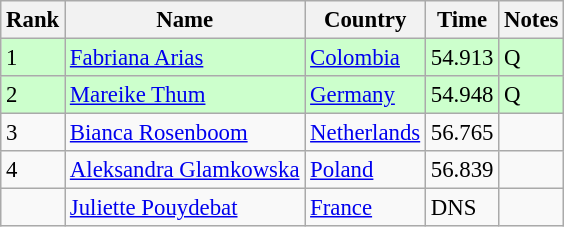<table class="wikitable" style="font-size:95%" style="text-align:center; width:35em;">
<tr>
<th>Rank</th>
<th>Name</th>
<th>Country</th>
<th>Time</th>
<th>Notes</th>
</tr>
<tr bgcolor=ccffcc>
<td>1</td>
<td align=left><a href='#'>Fabriana Arias</a></td>
<td align="left"> <a href='#'>Colombia</a></td>
<td>54.913</td>
<td>Q</td>
</tr>
<tr bgcolor=ccffcc>
<td>2</td>
<td align=left><a href='#'>Mareike Thum</a></td>
<td align="left"> <a href='#'>Germany</a></td>
<td>54.948</td>
<td>Q</td>
</tr>
<tr>
<td>3</td>
<td align=left><a href='#'>Bianca Rosenboom</a></td>
<td align="left"> <a href='#'>Netherlands</a></td>
<td>56.765</td>
<td></td>
</tr>
<tr>
<td>4</td>
<td align=left><a href='#'>Aleksandra Glamkowska</a></td>
<td align=left> <a href='#'>Poland</a></td>
<td>56.839</td>
<td></td>
</tr>
<tr>
<td></td>
<td align=left><a href='#'>Juliette Pouydebat</a></td>
<td align=left> <a href='#'>France</a></td>
<td>DNS</td>
<td></td>
</tr>
</table>
